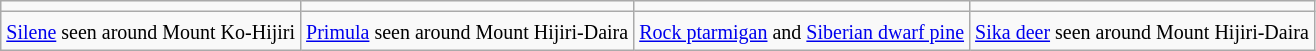<table class="wikitable">
<tr>
<td></td>
<td></td>
<td></td>
<td></td>
</tr>
<tr>
<td><small><a href='#'>Silene</a> seen around Mount Ko-Hijiri</small></td>
<td><small><a href='#'>Primula</a> seen around Mount Hijiri-Daira</small></td>
<td><small><a href='#'>Rock ptarmigan</a> and <a href='#'>Siberian dwarf pine</a></small></td>
<td><small><a href='#'>Sika deer</a> seen around Mount Hijiri-Daira</small></td>
</tr>
</table>
